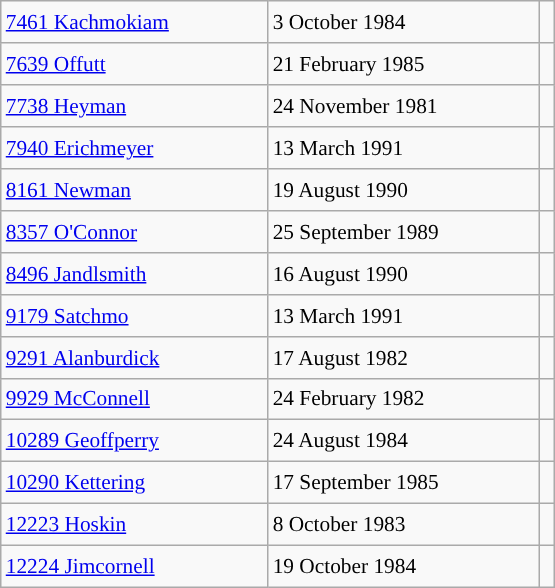<table class="wikitable" style="font-size: 89%; float: left; width: 26em; margin-right: 1em; height: 392px;">
<tr>
<td><a href='#'>7461 Kachmokiam</a></td>
<td>3 October 1984</td>
<td></td>
</tr>
<tr>
<td><a href='#'>7639 Offutt</a></td>
<td>21 February 1985</td>
<td></td>
</tr>
<tr>
<td><a href='#'>7738 Heyman</a></td>
<td>24 November 1981</td>
<td></td>
</tr>
<tr>
<td><a href='#'>7940 Erichmeyer</a></td>
<td>13 March 1991</td>
<td></td>
</tr>
<tr>
<td><a href='#'>8161 Newman</a></td>
<td>19 August 1990</td>
<td></td>
</tr>
<tr>
<td><a href='#'>8357 O'Connor</a></td>
<td>25 September 1989</td>
<td></td>
</tr>
<tr>
<td><a href='#'>8496 Jandlsmith</a></td>
<td>16 August 1990</td>
<td></td>
</tr>
<tr>
<td><a href='#'>9179 Satchmo</a></td>
<td>13 March 1991</td>
<td></td>
</tr>
<tr>
<td><a href='#'>9291 Alanburdick</a></td>
<td>17 August 1982</td>
<td></td>
</tr>
<tr>
<td><a href='#'>9929 McConnell</a></td>
<td>24 February 1982</td>
<td></td>
</tr>
<tr>
<td><a href='#'>10289 Geoffperry</a></td>
<td>24 August 1984</td>
<td></td>
</tr>
<tr>
<td><a href='#'>10290 Kettering</a></td>
<td>17 September 1985</td>
<td></td>
</tr>
<tr>
<td><a href='#'>12223 Hoskin</a></td>
<td>8 October 1983</td>
<td></td>
</tr>
<tr>
<td><a href='#'>12224 Jimcornell</a></td>
<td>19 October 1984</td>
<td></td>
</tr>
</table>
